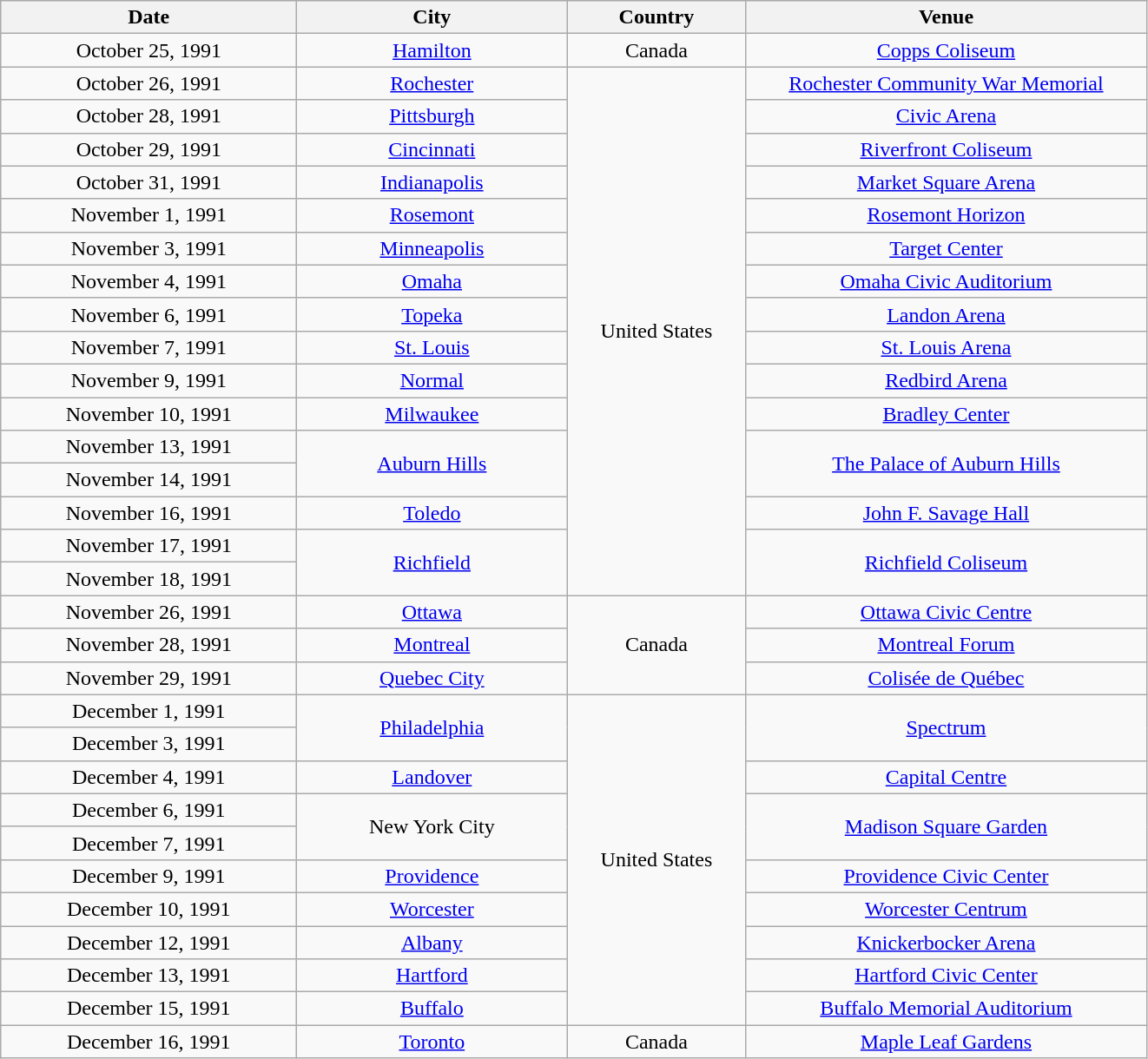<table class="wikitable" style="text-align:center;">
<tr>
<th style="width:220px;">Date</th>
<th style="width:200px;">City</th>
<th style="width:130px;">Country</th>
<th style="width:300px;">Venue</th>
</tr>
<tr>
<td>October 25, 1991</td>
<td><a href='#'>Hamilton</a></td>
<td>Canada</td>
<td><a href='#'>Copps Coliseum</a></td>
</tr>
<tr>
<td>October 26, 1991</td>
<td><a href='#'>Rochester</a></td>
<td rowspan="16">United States</td>
<td><a href='#'>Rochester Community War Memorial</a></td>
</tr>
<tr>
<td>October 28, 1991</td>
<td><a href='#'>Pittsburgh</a></td>
<td><a href='#'>Civic Arena</a></td>
</tr>
<tr>
<td>October 29, 1991</td>
<td><a href='#'>Cincinnati</a></td>
<td><a href='#'>Riverfront Coliseum</a></td>
</tr>
<tr>
<td>October 31, 1991</td>
<td><a href='#'>Indianapolis</a></td>
<td><a href='#'>Market Square Arena</a></td>
</tr>
<tr>
<td>November 1, 1991</td>
<td><a href='#'>Rosemont</a></td>
<td><a href='#'>Rosemont Horizon</a></td>
</tr>
<tr>
<td>November 3, 1991</td>
<td><a href='#'>Minneapolis</a></td>
<td><a href='#'>Target Center</a></td>
</tr>
<tr>
<td>November 4, 1991</td>
<td><a href='#'>Omaha</a></td>
<td><a href='#'>Omaha Civic Auditorium</a></td>
</tr>
<tr>
<td>November 6, 1991</td>
<td><a href='#'>Topeka</a></td>
<td><a href='#'>Landon Arena</a></td>
</tr>
<tr>
<td>November 7, 1991</td>
<td><a href='#'>St. Louis</a></td>
<td><a href='#'>St. Louis Arena</a></td>
</tr>
<tr>
<td>November 9, 1991</td>
<td><a href='#'>Normal</a></td>
<td><a href='#'>Redbird Arena</a></td>
</tr>
<tr>
<td>November 10, 1991</td>
<td><a href='#'>Milwaukee</a></td>
<td><a href='#'>Bradley Center</a></td>
</tr>
<tr>
<td>November 13, 1991</td>
<td rowspan="2"><a href='#'>Auburn Hills</a></td>
<td rowspan="2"><a href='#'>The Palace of Auburn Hills</a></td>
</tr>
<tr>
<td>November 14, 1991</td>
</tr>
<tr>
<td>November 16, 1991</td>
<td><a href='#'>Toledo</a></td>
<td><a href='#'>John F. Savage Hall</a></td>
</tr>
<tr>
<td>November 17, 1991</td>
<td rowspan="2"><a href='#'>Richfield</a></td>
<td rowspan="2"><a href='#'>Richfield Coliseum</a></td>
</tr>
<tr>
<td>November 18, 1991</td>
</tr>
<tr>
<td>November 26, 1991</td>
<td><a href='#'>Ottawa</a></td>
<td rowspan="3">Canada</td>
<td><a href='#'>Ottawa Civic Centre</a></td>
</tr>
<tr>
<td>November 28, 1991</td>
<td><a href='#'>Montreal</a></td>
<td><a href='#'>Montreal Forum</a></td>
</tr>
<tr>
<td>November 29, 1991</td>
<td><a href='#'>Quebec City</a></td>
<td><a href='#'>Colisée de Québec</a></td>
</tr>
<tr>
<td>December 1, 1991</td>
<td rowspan="2"><a href='#'>Philadelphia</a></td>
<td rowspan="10">United States</td>
<td rowspan="2"><a href='#'>Spectrum</a></td>
</tr>
<tr>
<td>December 3, 1991</td>
</tr>
<tr>
<td>December 4, 1991</td>
<td><a href='#'>Landover</a></td>
<td><a href='#'>Capital Centre</a></td>
</tr>
<tr>
<td>December 6, 1991</td>
<td rowspan="2">New York City</td>
<td rowspan="2"><a href='#'>Madison Square Garden</a></td>
</tr>
<tr>
<td>December 7, 1991</td>
</tr>
<tr>
<td>December 9, 1991</td>
<td><a href='#'>Providence</a></td>
<td><a href='#'>Providence Civic Center</a></td>
</tr>
<tr>
<td>December 10, 1991</td>
<td><a href='#'>Worcester</a></td>
<td><a href='#'>Worcester Centrum</a></td>
</tr>
<tr>
<td>December 12, 1991</td>
<td><a href='#'>Albany</a></td>
<td><a href='#'>Knickerbocker Arena</a></td>
</tr>
<tr>
<td>December 13, 1991</td>
<td><a href='#'>Hartford</a></td>
<td><a href='#'>Hartford Civic Center</a></td>
</tr>
<tr>
<td>December 15, 1991</td>
<td><a href='#'>Buffalo</a></td>
<td><a href='#'>Buffalo Memorial Auditorium</a></td>
</tr>
<tr>
<td>December 16, 1991</td>
<td><a href='#'>Toronto</a></td>
<td>Canada</td>
<td><a href='#'>Maple Leaf Gardens</a></td>
</tr>
</table>
